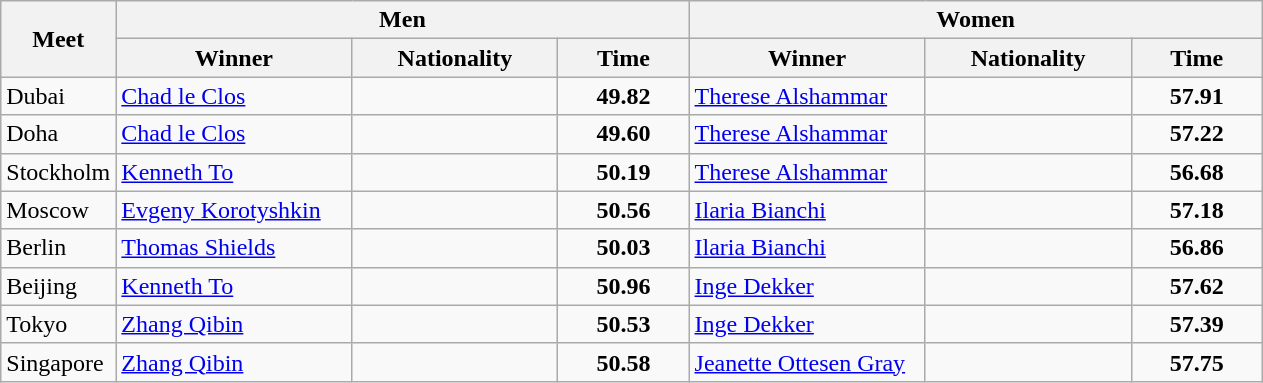<table class="wikitable">
<tr>
<th rowspan="2">Meet</th>
<th colspan="3">Men</th>
<th colspan="3">Women</th>
</tr>
<tr>
<th width=150>Winner</th>
<th width=130>Nationality</th>
<th width=80>Time</th>
<th width=150>Winner</th>
<th width=130>Nationality</th>
<th width=80>Time</th>
</tr>
<tr>
<td>Dubai</td>
<td><a href='#'>Chad le Clos</a></td>
<td></td>
<td align=center><strong>49.82</strong></td>
<td><a href='#'>Therese Alshammar</a></td>
<td></td>
<td align=center><strong>57.91</strong></td>
</tr>
<tr>
<td>Doha</td>
<td><a href='#'>Chad le Clos</a></td>
<td></td>
<td align=center><strong>49.60</strong></td>
<td><a href='#'>Therese Alshammar</a></td>
<td></td>
<td align=center><strong>57.22</strong></td>
</tr>
<tr>
<td>Stockholm</td>
<td><a href='#'>Kenneth To</a></td>
<td></td>
<td align=center><strong>50.19</strong></td>
<td><a href='#'>Therese Alshammar</a></td>
<td></td>
<td align=center><strong>56.68</strong></td>
</tr>
<tr>
<td>Moscow</td>
<td><a href='#'>Evgeny Korotyshkin</a></td>
<td></td>
<td align=center><strong>50.56</strong></td>
<td><a href='#'>Ilaria Bianchi</a></td>
<td></td>
<td align=center><strong>57.18</strong></td>
</tr>
<tr>
<td>Berlin</td>
<td><a href='#'>Thomas Shields</a></td>
<td></td>
<td align=center><strong>50.03</strong></td>
<td><a href='#'>Ilaria Bianchi</a></td>
<td></td>
<td align=center><strong>56.86</strong></td>
</tr>
<tr>
<td>Beijing</td>
<td><a href='#'>Kenneth To</a></td>
<td></td>
<td align=center><strong>50.96</strong></td>
<td><a href='#'>Inge Dekker</a></td>
<td></td>
<td align=center><strong>57.62</strong></td>
</tr>
<tr>
<td>Tokyo</td>
<td><a href='#'>Zhang Qibin</a></td>
<td></td>
<td align=center><strong>50.53</strong></td>
<td><a href='#'>Inge Dekker</a></td>
<td></td>
<td align=center><strong>57.39</strong></td>
</tr>
<tr>
<td>Singapore</td>
<td><a href='#'>Zhang Qibin</a></td>
<td></td>
<td align=center><strong>50.58</strong></td>
<td><a href='#'>Jeanette Ottesen Gray</a></td>
<td></td>
<td align=center><strong>57.75</strong></td>
</tr>
</table>
